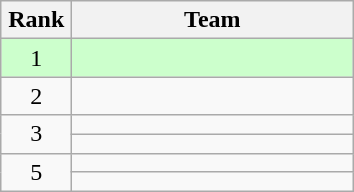<table class="wikitable" style="text-align:center;">
<tr>
<th width=40>Rank</th>
<th width=180>Team</th>
</tr>
<tr bgcolor=#ccffcc>
<td>1</td>
<td style="text-align:left;"></td>
</tr>
<tr>
<td>2</td>
<td style="text-align:left;"></td>
</tr>
<tr>
<td rowspan=2>3</td>
<td style="text-align:left;"></td>
</tr>
<tr>
<td style="text-align:left;"></td>
</tr>
<tr>
<td rowspan=2>5</td>
<td style="text-align:left;"></td>
</tr>
<tr>
<td style="text-align:left;"></td>
</tr>
</table>
